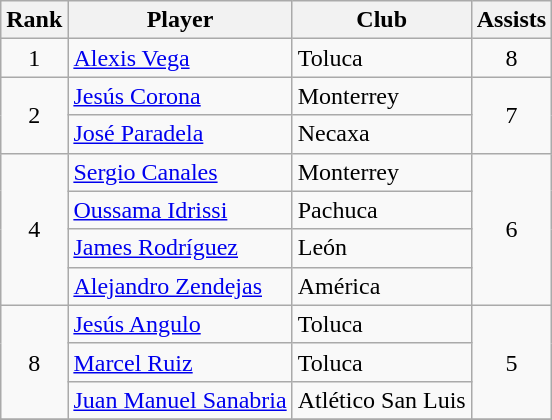<table class="wikitable">
<tr>
<th>Rank</th>
<th>Player</th>
<th>Club</th>
<th>Assists</th>
</tr>
<tr>
<td align=center rowspan=1>1</td>
<td> <a href='#'>Alexis Vega</a></td>
<td>Toluca</td>
<td align=center rowspan=1>8</td>
</tr>
<tr>
<td align=center rowspan=2>2</td>
<td> <a href='#'>Jesús Corona</a></td>
<td>Monterrey</td>
<td align=center rowspan=2>7</td>
</tr>
<tr>
<td> <a href='#'>José Paradela</a></td>
<td>Necaxa</td>
</tr>
<tr>
<td align=center rowspan=4>4</td>
<td> <a href='#'>Sergio Canales</a></td>
<td>Monterrey</td>
<td align=center rowspan=4>6</td>
</tr>
<tr>
<td> <a href='#'>Oussama Idrissi</a></td>
<td>Pachuca</td>
</tr>
<tr>
<td> <a href='#'>James Rodríguez</a></td>
<td>León</td>
</tr>
<tr>
<td> <a href='#'>Alejandro Zendejas</a></td>
<td>América</td>
</tr>
<tr>
<td align=center rowspan=3>8</td>
<td> <a href='#'>Jesús Angulo</a></td>
<td>Toluca</td>
<td align=center rowspan=3>5</td>
</tr>
<tr>
<td> <a href='#'>Marcel Ruiz</a></td>
<td>Toluca</td>
</tr>
<tr>
<td> <a href='#'>Juan Manuel Sanabria</a></td>
<td>Atlético San Luis</td>
</tr>
<tr>
</tr>
</table>
